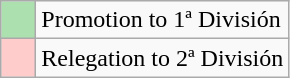<table class="wikitable">
<tr>
<td style="background:#ACE1AF;">    </td>
<td>Promotion to 1ª División</td>
</tr>
<tr>
<td style="background:#FFCCCC;">    </td>
<td>Relegation to 2ª División</td>
</tr>
</table>
